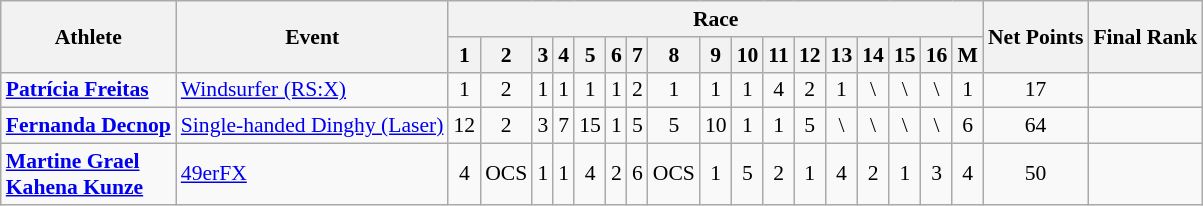<table class="wikitable" style="font-size:90%">
<tr>
<th rowspan=2>Athlete</th>
<th rowspan=2>Event</th>
<th colspan=17>Race</th>
<th rowspan=2>Net Points</th>
<th rowspan=2>Final Rank</th>
</tr>
<tr>
<th>1</th>
<th>2</th>
<th>3</th>
<th>4</th>
<th>5</th>
<th>6</th>
<th>7</th>
<th>8</th>
<th>9</th>
<th>10</th>
<th>11</th>
<th>12</th>
<th>13</th>
<th>14</th>
<th>15</th>
<th>16</th>
<th>M</th>
</tr>
<tr align=center>
<td align=left><strong><a href='#'>Patrícia Freitas</a></strong></td>
<td align=left><a href='#'>Windsurfer (RS:X)</a></td>
<td>1</td>
<td>2</td>
<td>1</td>
<td>1</td>
<td>1</td>
<td>1</td>
<td>2</td>
<td>1</td>
<td>1</td>
<td>1</td>
<td>4</td>
<td>2</td>
<td>1</td>
<td>\</td>
<td>\</td>
<td>\</td>
<td>1</td>
<td>17</td>
<td></td>
</tr>
<tr align=center>
<td align=left><strong><a href='#'>Fernanda Decnop</a></strong></td>
<td align=left><a href='#'>Single-handed Dinghy (Laser)</a></td>
<td>12</td>
<td>2</td>
<td>3</td>
<td>7</td>
<td>15</td>
<td>1</td>
<td>5</td>
<td>5</td>
<td>10</td>
<td>1</td>
<td>1</td>
<td>5</td>
<td>\</td>
<td>\</td>
<td>\</td>
<td>\</td>
<td>6</td>
<td>64</td>
<td></td>
</tr>
<tr align=center>
<td align=left><strong><a href='#'>Martine Grael</a></strong><br><strong><a href='#'>Kahena Kunze</a></strong></td>
<td align=left><a href='#'>49erFX</a></td>
<td>4</td>
<td>OCS</td>
<td>1</td>
<td>1</td>
<td>4</td>
<td>2</td>
<td>6</td>
<td>OCS</td>
<td>1</td>
<td>5</td>
<td>2</td>
<td>1</td>
<td>4</td>
<td>2</td>
<td>1</td>
<td>3</td>
<td>4</td>
<td>50</td>
<td></td>
</tr>
</table>
